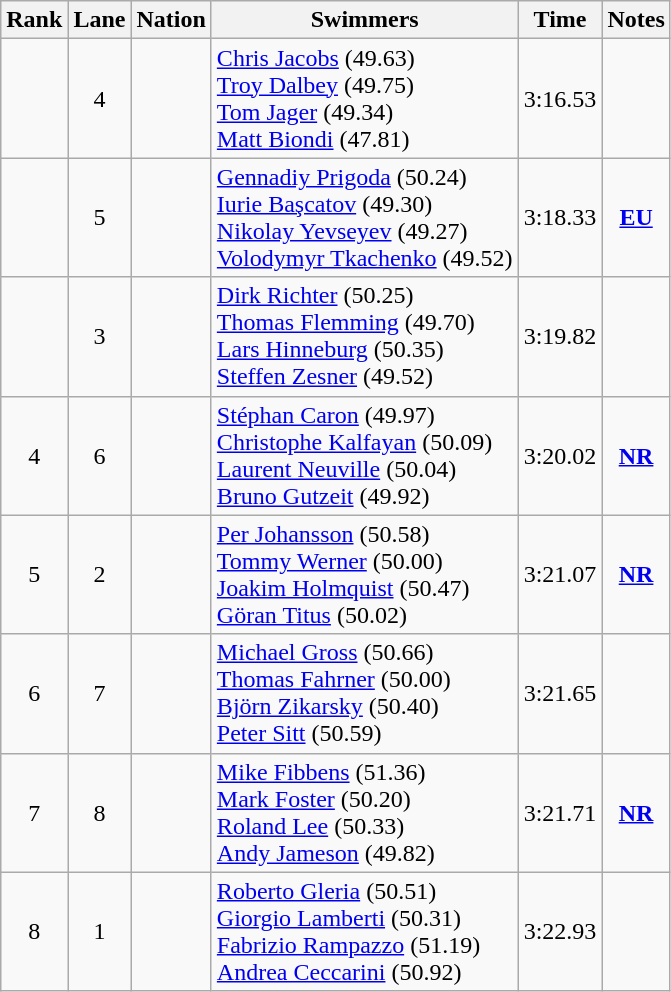<table class="wikitable sortable" style="text-align:center">
<tr>
<th>Rank</th>
<th>Lane</th>
<th>Nation</th>
<th>Swimmers</th>
<th>Time</th>
<th>Notes</th>
</tr>
<tr>
<td></td>
<td>4</td>
<td align=left></td>
<td align=left><a href='#'>Chris Jacobs</a> (49.63)<br><a href='#'>Troy Dalbey</a> (49.75)<br><a href='#'>Tom Jager</a> (49.34)<br><a href='#'>Matt Biondi</a> (47.81)</td>
<td>3:16.53</td>
<td></td>
</tr>
<tr>
<td></td>
<td>5</td>
<td align=left></td>
<td align=left><a href='#'>Gennadiy Prigoda</a> (50.24)<br><a href='#'>Iurie Başcatov</a> (49.30)<br><a href='#'>Nikolay Yevseyev</a> (49.27)<br><a href='#'>Volodymyr Tkachenko</a> (49.52)</td>
<td>3:18.33</td>
<td><strong><a href='#'>EU</a></strong></td>
</tr>
<tr>
<td></td>
<td>3</td>
<td align=left></td>
<td align=left><a href='#'>Dirk Richter</a> (50.25)<br><a href='#'>Thomas Flemming</a> (49.70)<br><a href='#'>Lars Hinneburg</a> (50.35)<br><a href='#'>Steffen Zesner</a> (49.52)</td>
<td>3:19.82</td>
<td></td>
</tr>
<tr>
<td>4</td>
<td>6</td>
<td align=left></td>
<td align=left><a href='#'>Stéphan Caron</a> (49.97)<br><a href='#'>Christophe Kalfayan</a> (50.09)<br><a href='#'>Laurent Neuville</a> (50.04)<br><a href='#'>Bruno Gutzeit</a> (49.92)</td>
<td>3:20.02</td>
<td><strong><a href='#'>NR</a></strong></td>
</tr>
<tr>
<td>5</td>
<td>2</td>
<td align=left></td>
<td align=left><a href='#'>Per Johansson</a> (50.58)<br><a href='#'>Tommy Werner</a> (50.00)<br><a href='#'>Joakim Holmquist</a> (50.47)<br><a href='#'>Göran Titus</a> (50.02)</td>
<td>3:21.07</td>
<td><strong><a href='#'>NR</a></strong></td>
</tr>
<tr>
<td>6</td>
<td>7</td>
<td align=left></td>
<td align=left><a href='#'>Michael Gross</a> (50.66)<br><a href='#'>Thomas Fahrner</a> (50.00)<br><a href='#'>Björn Zikarsky</a> (50.40)<br><a href='#'>Peter Sitt</a> (50.59)</td>
<td>3:21.65</td>
<td></td>
</tr>
<tr>
<td>7</td>
<td>8</td>
<td align=left></td>
<td align=left><a href='#'>Mike Fibbens</a> (51.36)<br><a href='#'>Mark Foster</a> (50.20)<br><a href='#'>Roland Lee</a> (50.33)<br><a href='#'>Andy Jameson</a> (49.82)</td>
<td>3:21.71</td>
<td><strong><a href='#'>NR</a></strong></td>
</tr>
<tr>
<td>8</td>
<td>1</td>
<td align=left></td>
<td align=left><a href='#'>Roberto Gleria</a> (50.51)<br><a href='#'>Giorgio Lamberti</a> (50.31)<br><a href='#'>Fabrizio Rampazzo</a> (51.19)<br><a href='#'>Andrea Ceccarini</a> (50.92)</td>
<td>3:22.93</td>
<td></td>
</tr>
</table>
